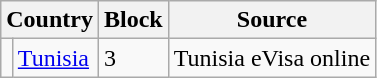<table class="wikitable">
<tr>
<th colspan="2">Country</th>
<th>Block</th>
<th>Source</th>
</tr>
<tr>
<td></td>
<td><a href='#'>Tunisia</a></td>
<td>3</td>
<td [https://tunisia-e-visa.com/embassy/tunisian-embassy-in-kuwait-city-kuwait/ Tunisian   Embassy  in Kuwait City  Kuwait>Tunisia eVisa online</td>
</tr>
</table>
